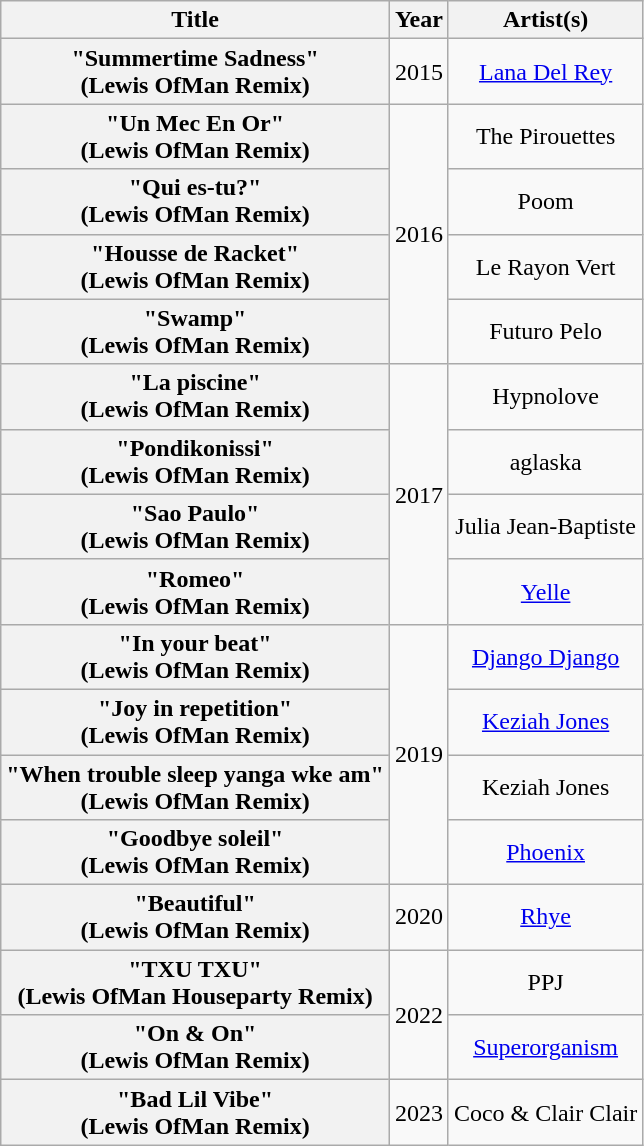<table class="wikitable plainrowheaders" style="text-align:center;">
<tr>
<th scope="col">Title</th>
<th scope="col">Year</th>
<th scope="col">Artist(s)</th>
</tr>
<tr>
<th scope="row">"Summertime Sadness"<br><span>(Lewis OfMan Remix)</span></th>
<td rowspan="1">2015</td>
<td><a href='#'>Lana Del Rey</a></td>
</tr>
<tr>
<th scope="row">"Un Mec En Or"<br><span>(Lewis OfMan Remix)</span></th>
<td rowspan="4">2016</td>
<td>The Pirouettes</td>
</tr>
<tr>
<th scope="row">"Qui es-tu?"<br><span>(Lewis OfMan Remix)</span></th>
<td>Poom</td>
</tr>
<tr>
<th scope="row">"Housse de Racket"<br><span>(Lewis OfMan Remix)</span></th>
<td>Le Rayon Vert</td>
</tr>
<tr>
<th scope="row">"Swamp"<br><span>(Lewis OfMan Remix)</span></th>
<td>Futuro Pelo</td>
</tr>
<tr>
<th scope="row">"La piscine"<br><span>(Lewis OfMan Remix)</span></th>
<td rowspan="4">2017</td>
<td>Hypnolove</td>
</tr>
<tr>
<th scope="row">"Pondikonissi"<br><span>(Lewis OfMan Remix)</span></th>
<td>aglaska</td>
</tr>
<tr>
<th scope="row">"Sao Paulo"<br><span>(Lewis OfMan Remix)</span></th>
<td>Julia Jean-Baptiste</td>
</tr>
<tr>
<th scope="row">"Romeo"<br><span>(Lewis OfMan Remix)</span></th>
<td><a href='#'>Yelle</a></td>
</tr>
<tr>
<th scope="row">"In your beat"<br><span>(Lewis OfMan Remix)</span></th>
<td rowspan="4">2019</td>
<td><a href='#'>Django Django</a></td>
</tr>
<tr>
<th scope="row">"Joy in repetition"<br><span>(Lewis OfMan Remix)</span></th>
<td><a href='#'>Keziah Jones</a></td>
</tr>
<tr>
<th scope="row">"When trouble sleep yanga wke am"<br><span>(Lewis OfMan Remix)</span></th>
<td>Keziah Jones</td>
</tr>
<tr>
<th scope="row">"Goodbye soleil"<br><span>(Lewis OfMan Remix)</span></th>
<td><a href='#'>Phoenix</a></td>
</tr>
<tr>
<th scope="row">"Beautiful"<br><span>(Lewis OfMan Remix)</span></th>
<td rowspan="1">2020</td>
<td><a href='#'>Rhye</a></td>
</tr>
<tr>
<th scope="row">"TXU TXU"<br><span>(Lewis OfMan Houseparty Remix)</span></th>
<td rowspan="2">2022</td>
<td>PPJ</td>
</tr>
<tr>
<th scope="row">"On & On"<br><span>(Lewis OfMan Remix)</span></th>
<td><a href='#'>Superorganism</a></td>
</tr>
<tr>
<th scope="row">"Bad Lil Vibe"<br><span>(Lewis OfMan Remix)</span></th>
<td>2023</td>
<td>Coco & Clair Clair</td>
</tr>
</table>
